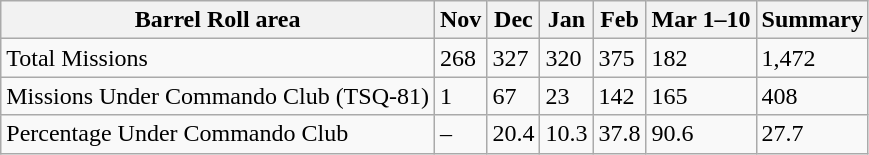<table class="wikitable">
<tr>
<th>Barrel Roll area</th>
<th>Nov</th>
<th>Dec</th>
<th>Jan</th>
<th>Feb</th>
<th>Mar 1–10</th>
<th>Summary</th>
</tr>
<tr>
<td>Total Missions</td>
<td>268</td>
<td>327</td>
<td>320</td>
<td>375</td>
<td>182</td>
<td>1,472</td>
</tr>
<tr>
<td>Missions Under Commando Club (TSQ-81)</td>
<td>1</td>
<td>67</td>
<td>23</td>
<td>142</td>
<td>165</td>
<td>408</td>
</tr>
<tr>
<td>Percentage Under Commando Club</td>
<td>–</td>
<td>20.4</td>
<td>10.3</td>
<td>37.8</td>
<td>90.6</td>
<td>27.7</td>
</tr>
</table>
